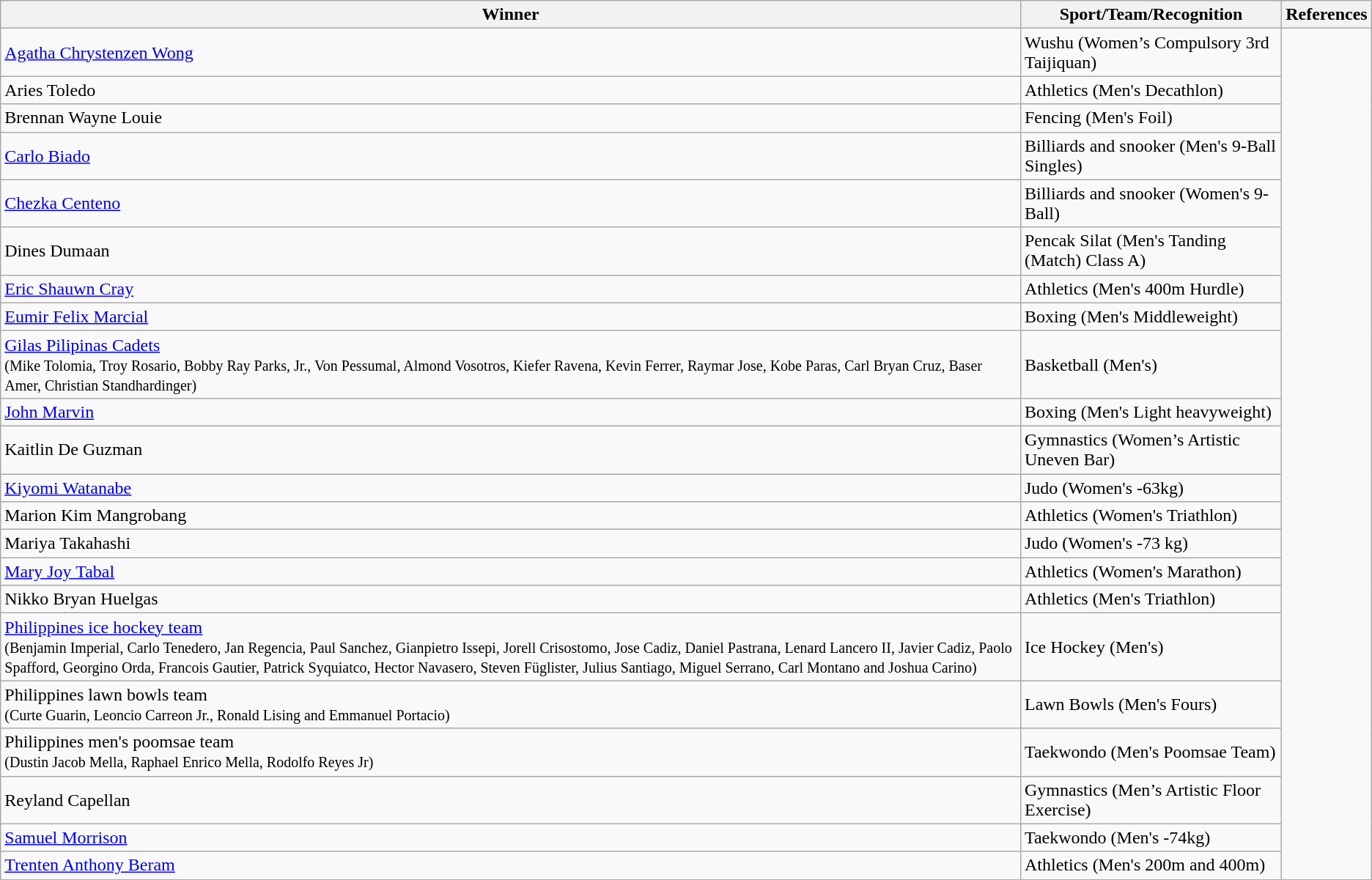<table class="wikitable">
<tr>
<th>Winner</th>
<th>Sport/Team/Recognition</th>
<th>References</th>
</tr>
<tr>
<td><a href='#'>Agatha Chrystenzen Wong</a></td>
<td>Wushu (Women’s Compulsory 3rd Taijiquan)</td>
<td rowspan=23></td>
</tr>
<tr>
<td>Aries Toledo</td>
<td>Athletics (Men's Decathlon)</td>
</tr>
<tr>
<td>Brennan Wayne Louie</td>
<td>Fencing (Men's Foil)</td>
</tr>
<tr>
<td><a href='#'>Carlo Biado</a></td>
<td>Billiards and snooker (Men's 9-Ball Singles)</td>
</tr>
<tr>
<td><a href='#'>Chezka Centeno</a></td>
<td>Billiards and snooker (Women's 9-Ball)</td>
</tr>
<tr>
<td>Dines Dumaan</td>
<td>Pencak Silat (Men's Tanding (Match) Class A)</td>
</tr>
<tr>
<td><a href='#'>Eric Shauwn Cray</a></td>
<td>Athletics (Men's 400m Hurdle)</td>
</tr>
<tr>
<td><a href='#'>Eumir Felix Marcial</a></td>
<td>Boxing (Men's Middleweight)</td>
</tr>
<tr>
<td><a href='#'>Gilas Pilipinas Cadets</a> <br> <small>(Mike Tolomia, Troy Rosario, Bobby Ray Parks, Jr., Von Pessumal, Almond Vosotros, Kiefer Ravena, Kevin Ferrer, Raymar Jose, Kobe Paras, Carl Bryan Cruz, Baser Amer, Christian Standhardinger)</small></td>
<td>Basketball (Men's)</td>
</tr>
<tr>
<td><a href='#'>John Marvin</a></td>
<td>Boxing (Men's Light heavyweight)</td>
</tr>
<tr>
<td>Kaitlin De Guzman</td>
<td>Gymnastics (Women’s Artistic Uneven Bar)</td>
</tr>
<tr>
<td><a href='#'>Kiyomi Watanabe</a></td>
<td>Judo (Women's -63kg)</td>
</tr>
<tr>
<td>Marion Kim Mangrobang</td>
<td>Athletics (Women's Triathlon)</td>
</tr>
<tr>
<td>Mariya Takahashi</td>
<td>Judo (Women's -73 kg)</td>
</tr>
<tr>
<td><a href='#'>Mary Joy Tabal</a></td>
<td>Athletics (Women's Marathon)</td>
</tr>
<tr>
<td>Nikko Bryan Huelgas</td>
<td>Athletics (Men's Triathlon)</td>
</tr>
<tr>
<td><a href='#'>Philippines ice hockey team</a> <br> <small>(Benjamin Imperial, Carlo Tenedero, Jan Regencia, Paul Sanchez, Gianpietro Issepi, Jorell Crisostomo, Jose Cadiz, Daniel Pastrana, Lenard Lancero II, Javier Cadiz, Paolo Spafford, Georgino Orda, Francois Gautier, Patrick Syquiatco, Hector Navasero, Steven Füglister, Julius Santiago, Miguel Serrano, Carl Montano and Joshua Carino)</small></td>
<td>Ice Hockey (Men's)</td>
</tr>
<tr>
<td>Philippines lawn bowls team <br> <small>(Curte Guarin, Leoncio Carreon Jr., Ronald Lising and Emmanuel Portacio)</small></td>
<td>Lawn Bowls (Men's Fours)</td>
</tr>
<tr>
<td>Philippines men's poomsae team <br> <small>(Dustin Jacob Mella, Raphael Enrico Mella, Rodolfo Reyes Jr)</small></td>
<td>Taekwondo (Men's Poomsae Team)</td>
</tr>
<tr>
<td>Reyland Capellan</td>
<td>Gymnastics (Men’s Artistic Floor Exercise)</td>
</tr>
<tr>
<td><a href='#'>Samuel Morrison</a></td>
<td>Taekwondo (Men's -74kg)</td>
</tr>
<tr>
<td><a href='#'>Trenten Anthony Beram</a></td>
<td>Athletics (Men's 200m and 400m)</td>
</tr>
</table>
